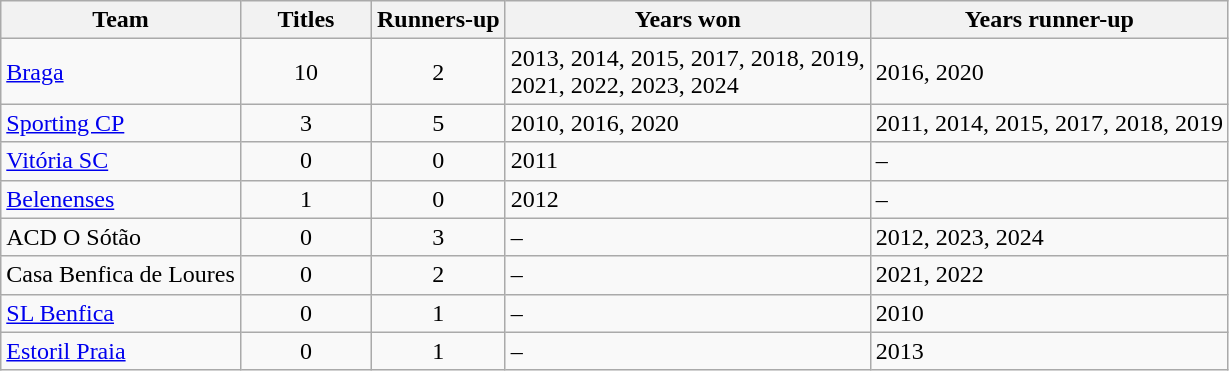<table class="wikitable sortable">
<tr>
<th>Team</th>
<th width=80>Titles</th>
<th>Runners-up</th>
<th>Years won</th>
<th>Years runner-up</th>
</tr>
<tr>
<td><a href='#'>Braga</a></td>
<td align="center">10</td>
<td align="center">2</td>
<td>2013, 2014, 2015, 2017, 2018, 2019,<br>2021, 2022, 2023, 2024</td>
<td>2016, 2020</td>
</tr>
<tr>
<td><a href='#'>Sporting CP</a></td>
<td align="center">3</td>
<td align="center">5</td>
<td>2010, 2016, 2020</td>
<td>2011, 2014, 2015, 2017, 2018, 2019</td>
</tr>
<tr>
<td><a href='#'>Vitória SC</a></td>
<td align=center>0</td>
<td align="center">0</td>
<td>2011</td>
<td>–</td>
</tr>
<tr>
<td><a href='#'>Belenenses</a></td>
<td align=center>1</td>
<td align=center>0</td>
<td>2012</td>
<td>–</td>
</tr>
<tr>
<td>ACD O Sótão</td>
<td align="center">0</td>
<td align="center">3</td>
<td>–</td>
<td>2012, 2023, 2024</td>
</tr>
<tr>
<td>Casa Benfica de Loures</td>
<td align=center>0</td>
<td align=center>2</td>
<td>–</td>
<td>2021, 2022</td>
</tr>
<tr>
<td><a href='#'>SL Benfica</a></td>
<td align=center>0</td>
<td align=center>1</td>
<td>–</td>
<td>2010</td>
</tr>
<tr>
<td><a href='#'>Estoril Praia</a></td>
<td align=center>0</td>
<td align=center>1</td>
<td>–</td>
<td>2013</td>
</tr>
</table>
